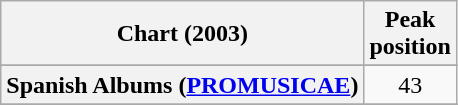<table class="wikitable sortable plainrowheaders" style="text-align:center">
<tr>
<th scope="col">Chart (2003)</th>
<th scope="col">Peak<br>position</th>
</tr>
<tr>
</tr>
<tr>
</tr>
<tr>
</tr>
<tr>
</tr>
<tr>
</tr>
<tr>
</tr>
<tr>
</tr>
<tr>
</tr>
<tr>
</tr>
<tr>
</tr>
<tr>
</tr>
<tr>
</tr>
<tr>
</tr>
<tr>
</tr>
<tr>
</tr>
<tr>
<th scope="row">Spanish Albums (<a href='#'>PROMUSICAE</a>)</th>
<td align="center">43</td>
</tr>
<tr>
</tr>
<tr>
</tr>
<tr>
</tr>
<tr>
</tr>
</table>
